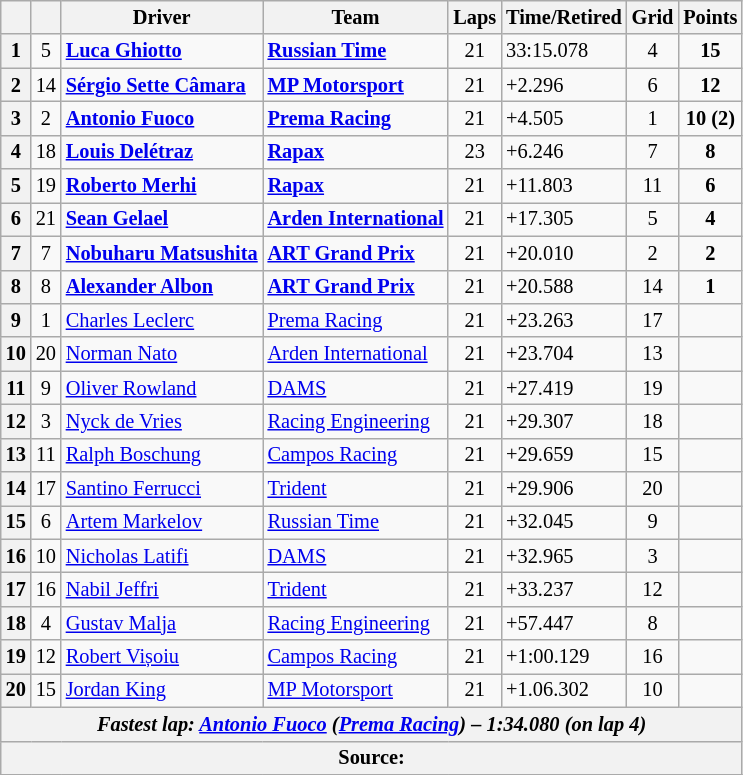<table class="wikitable" style="font-size:85%">
<tr>
<th scope="col"></th>
<th scope="col"></th>
<th scope="col">Driver</th>
<th scope="col">Team</th>
<th scope="col">Laps</th>
<th scope="col">Time/Retired</th>
<th scope="col">Grid</th>
<th scope="col">Points</th>
</tr>
<tr>
<th scope="row">1</th>
<td align="center">5</td>
<td> <strong><a href='#'>Luca Ghiotto</a></strong></td>
<td><strong><a href='#'>Russian Time</a></strong></td>
<td align="center">21</td>
<td>33:15.078</td>
<td align="center">4</td>
<td align="center"><strong>15</strong></td>
</tr>
<tr>
<th scope="row">2</th>
<td align="center">14</td>
<td> <strong><a href='#'>Sérgio Sette Câmara</a></strong></td>
<td><strong><a href='#'>MP Motorsport</a></strong></td>
<td align="center">21</td>
<td>+2.296</td>
<td align="center">6</td>
<td align="center"><strong>12</strong></td>
</tr>
<tr>
<th scope="row">3</th>
<td align="center">2</td>
<td> <strong><a href='#'>Antonio Fuoco</a></strong></td>
<td><strong><a href='#'>Prema Racing</a></strong></td>
<td align="center">21</td>
<td>+4.505</td>
<td align="center">1</td>
<td align="center"><strong>10 (2)</strong></td>
</tr>
<tr>
<th scope="row">4</th>
<td align="center">18</td>
<td> <strong><a href='#'>Louis Delétraz</a></strong></td>
<td><strong><a href='#'>Rapax</a></strong></td>
<td align="center">23</td>
<td>+6.246</td>
<td align="center">7</td>
<td align="center"><strong>8</strong></td>
</tr>
<tr>
<th scope="row">5</th>
<td align="center">19</td>
<td> <strong><a href='#'>Roberto Merhi</a></strong></td>
<td><strong><a href='#'>Rapax</a></strong></td>
<td align="center">21</td>
<td>+11.803</td>
<td align="center">11</td>
<td align="center"><strong>6</strong></td>
</tr>
<tr>
<th scope="row">6</th>
<td align="center">21</td>
<td> <strong><a href='#'>Sean Gelael</a></strong></td>
<td><strong><a href='#'>Arden International</a></strong></td>
<td align="center">21</td>
<td>+17.305</td>
<td align="center">5</td>
<td align="center"><strong>4</strong></td>
</tr>
<tr>
<th scope="row">7</th>
<td align="center">7</td>
<td> <strong><a href='#'>Nobuharu Matsushita</a></strong></td>
<td><strong><a href='#'>ART Grand Prix</a></strong></td>
<td align="center">21</td>
<td>+20.010</td>
<td align="center">2</td>
<td align="center"><strong>2</strong></td>
</tr>
<tr>
<th scope="row">8</th>
<td align="center">8</td>
<td> <strong><a href='#'>Alexander Albon</a></strong></td>
<td><strong><a href='#'>ART Grand Prix</a></strong></td>
<td align="center">21</td>
<td>+20.588</td>
<td align="center">14</td>
<td align="center"><strong>1</strong></td>
</tr>
<tr>
<th scope="row">9</th>
<td align="center">1</td>
<td> <a href='#'>Charles Leclerc</a></td>
<td><a href='#'>Prema Racing</a></td>
<td align="center">21</td>
<td>+23.263</td>
<td align="center">17</td>
<td></td>
</tr>
<tr>
<th scope="row">10</th>
<td align="center">20</td>
<td> <a href='#'>Norman Nato</a></td>
<td><a href='#'>Arden International</a></td>
<td align="center">21</td>
<td>+23.704</td>
<td align="center">13</td>
<td></td>
</tr>
<tr>
<th scope="row">11</th>
<td align="center">9</td>
<td> <a href='#'>Oliver Rowland</a></td>
<td><a href='#'>DAMS</a></td>
<td align="center">21</td>
<td>+27.419</td>
<td align="center">19</td>
<td></td>
</tr>
<tr>
<th scope="row">12</th>
<td align="center">3</td>
<td> <a href='#'>Nyck de Vries</a></td>
<td><a href='#'>Racing Engineering</a></td>
<td align="center">21</td>
<td>+29.307</td>
<td align="center">18</td>
<td></td>
</tr>
<tr>
<th scope="row">13</th>
<td align="center">11</td>
<td> <a href='#'>Ralph Boschung</a></td>
<td><a href='#'>Campos Racing</a></td>
<td align="center">21</td>
<td>+29.659</td>
<td align="center">15</td>
<td></td>
</tr>
<tr>
<th scope="row">14</th>
<td align="center">17</td>
<td> <a href='#'>Santino Ferrucci</a></td>
<td><a href='#'>Trident</a></td>
<td align="center">21</td>
<td>+29.906</td>
<td align="center">20</td>
<td></td>
</tr>
<tr>
<th scope="row">15</th>
<td align="center">6</td>
<td> <a href='#'>Artem Markelov</a></td>
<td><a href='#'>Russian Time</a></td>
<td align="center">21</td>
<td>+32.045</td>
<td align="center">9</td>
<td align="center"></td>
</tr>
<tr>
<th scope="row">16</th>
<td align="center">10</td>
<td> <a href='#'>Nicholas Latifi</a></td>
<td><a href='#'>DAMS</a></td>
<td align="center">21</td>
<td>+32.965</td>
<td align="center">3</td>
<td align="center"></td>
</tr>
<tr>
<th scope="row">17</th>
<td align="center">16</td>
<td> <a href='#'>Nabil Jeffri</a></td>
<td><a href='#'>Trident</a></td>
<td align="center">21</td>
<td>+33.237</td>
<td align="center">12</td>
<td></td>
</tr>
<tr>
<th scope="row">18</th>
<td align="center">4</td>
<td> <a href='#'>Gustav Malja</a></td>
<td><a href='#'>Racing Engineering</a></td>
<td align="center">21</td>
<td>+57.447</td>
<td align="center">8</td>
<td align="center"></td>
</tr>
<tr>
<th scope="row">19</th>
<td align="center">12</td>
<td> <a href='#'>Robert Vișoiu</a></td>
<td><a href='#'>Campos Racing</a></td>
<td align="center">21</td>
<td>+1:00.129</td>
<td align="center">16</td>
<td></td>
</tr>
<tr>
<th scope="row">20</th>
<td align="center">15</td>
<td> <a href='#'>Jordan King</a></td>
<td><a href='#'>MP Motorsport</a></td>
<td align="center">21</td>
<td>+1.06.302</td>
<td align="center">10</td>
<td align="center"></td>
</tr>
<tr>
<th colspan="8" align="center"><em>Fastest lap:  <a href='#'>Antonio Fuoco</a> (<a href='#'>Prema Racing</a>) – 1:34.080 (on lap 4)</em></th>
</tr>
<tr>
<th colspan="8">Source:</th>
</tr>
<tr>
</tr>
</table>
